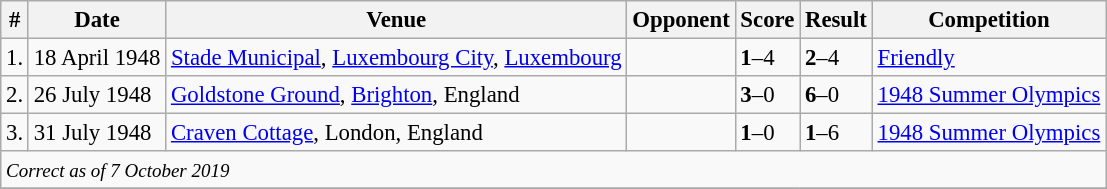<table class="wikitable" style="font-size:95%;">
<tr>
<th>#</th>
<th>Date</th>
<th>Venue</th>
<th>Opponent</th>
<th>Score</th>
<th>Result</th>
<th>Competition</th>
</tr>
<tr>
<td>1.</td>
<td>18 April 1948</td>
<td><a href='#'>Stade Municipal</a>, <a href='#'>Luxembourg City</a>, <a href='#'>Luxembourg</a></td>
<td></td>
<td><strong>1</strong>–4</td>
<td><strong>2</strong>–4</td>
<td><a href='#'>Friendly</a></td>
</tr>
<tr>
<td>2.</td>
<td>26 July 1948</td>
<td><a href='#'>Goldstone Ground</a>, <a href='#'>Brighton</a>, England</td>
<td></td>
<td><strong>3</strong>–0</td>
<td><strong>6</strong>–0</td>
<td><a href='#'>1948 Summer Olympics</a></td>
</tr>
<tr>
<td>3.</td>
<td>31 July 1948</td>
<td><a href='#'>Craven Cottage</a>, London, England</td>
<td></td>
<td><strong>1</strong>–0</td>
<td><strong>1</strong>–6</td>
<td><a href='#'>1948 Summer Olympics</a></td>
</tr>
<tr>
<td colspan="12"><small><em>Correct as of 7 October 2019</em></small></td>
</tr>
<tr>
</tr>
</table>
